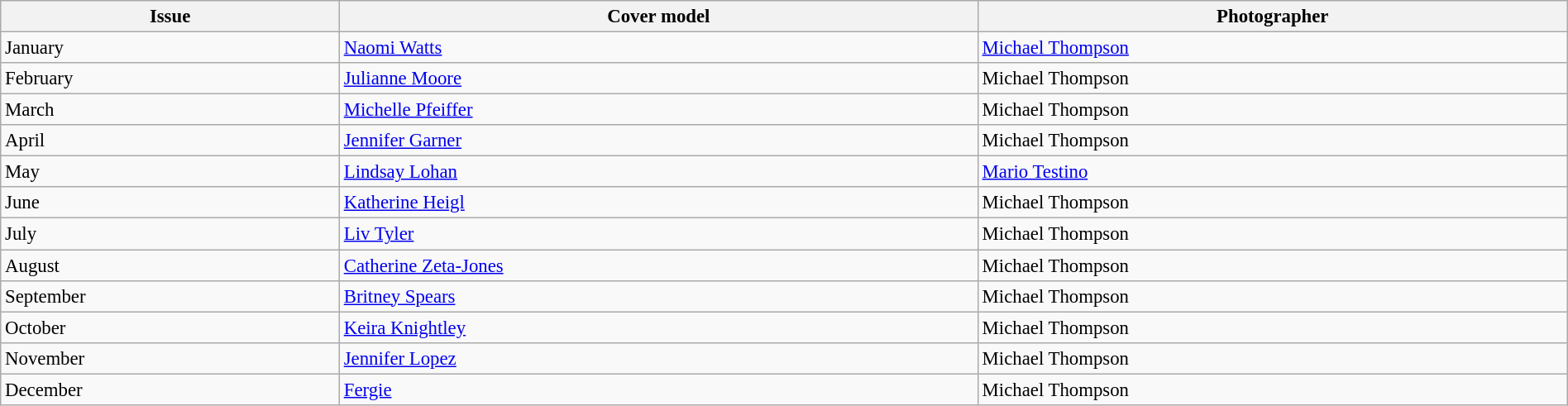<table class="sortable wikitable"  style="font-size:95%; width:100%;">
<tr>
<th style="text-align:center;">Issue</th>
<th style="text-align:center;">Cover model</th>
<th style="text-align:center;">Photographer</th>
</tr>
<tr>
<td>January</td>
<td><a href='#'>Naomi Watts</a></td>
<td><a href='#'>Michael Thompson</a></td>
</tr>
<tr>
<td>February</td>
<td><a href='#'>Julianne Moore</a></td>
<td>Michael Thompson</td>
</tr>
<tr>
<td>March</td>
<td><a href='#'>Michelle Pfeiffer</a></td>
<td>Michael Thompson</td>
</tr>
<tr>
<td>April</td>
<td><a href='#'>Jennifer Garner</a></td>
<td>Michael Thompson</td>
</tr>
<tr>
<td>May</td>
<td><a href='#'>Lindsay Lohan</a></td>
<td><a href='#'>Mario Testino</a></td>
</tr>
<tr>
<td>June</td>
<td><a href='#'>Katherine Heigl</a></td>
<td>Michael Thompson</td>
</tr>
<tr>
<td>July</td>
<td><a href='#'>Liv Tyler</a></td>
<td>Michael Thompson</td>
</tr>
<tr>
<td>August</td>
<td><a href='#'>Catherine Zeta-Jones</a></td>
<td>Michael Thompson</td>
</tr>
<tr>
<td>September</td>
<td><a href='#'>Britney Spears</a></td>
<td>Michael Thompson</td>
</tr>
<tr>
<td>October</td>
<td><a href='#'>Keira Knightley</a></td>
<td>Michael Thompson</td>
</tr>
<tr>
<td>November</td>
<td><a href='#'>Jennifer Lopez</a></td>
<td>Michael Thompson</td>
</tr>
<tr>
<td>December</td>
<td><a href='#'>Fergie</a></td>
<td>Michael Thompson</td>
</tr>
</table>
